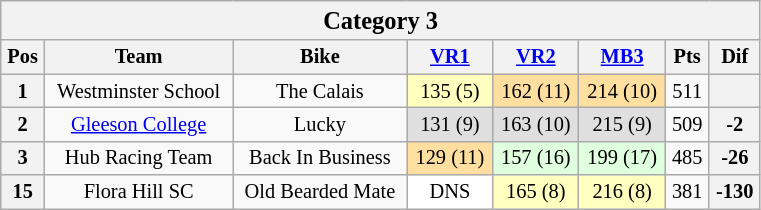<table class="wikitable collapsible collapsed" style="font-size: 85%; text-align:center">
<tr>
<th colspan="8" width="500"><big>Category 3</big></th>
</tr>
<tr>
<th valign="middle">Pos</th>
<th valign="middle">Team</th>
<th valign="middle">Bike</th>
<th><a href='#'>VR1</a><br></th>
<th><a href='#'>VR2</a><br></th>
<th><a href='#'>MB3</a><br></th>
<th valign="middle">Pts</th>
<th valign="middle">Dif</th>
</tr>
<tr>
<th>1</th>
<td> Westminster School</td>
<td>The Calais</td>
<td bgcolor="#FFFFBF">135 (5)</td>
<td bgcolor="#ffdf9f">162 (11)</td>
<td bgcolor="#ffdf9f">214 (10)</td>
<td>511</td>
<th></th>
</tr>
<tr>
<th>2</th>
<td> <a href='#'>Gleeson College</a></td>
<td>Lucky</td>
<td bgcolor="#dfdfdf">131 (9)</td>
<td bgcolor="#dfdfdf">163 (10)</td>
<td bgcolor="#dfdfdf">215 (9)</td>
<td>509</td>
<th>-2</th>
</tr>
<tr>
<th>3</th>
<td> Hub Racing Team</td>
<td>Back In Business</td>
<td bgcolor="#ffdf9f">129 (11)</td>
<td bgcolor="#dfffdf">157 (16)</td>
<td bgcolor="#dfffdf">199 (17)</td>
<td>485</td>
<th>-26</th>
</tr>
<tr>
<th>15</th>
<td> Flora Hill SC</td>
<td>Old Bearded Mate</td>
<td bgcolor="#ffffff">DNS</td>
<td bgcolor="#FFFFBF">165 (8)</td>
<td bgcolor="#FFFFBF">216 (8)</td>
<td>381</td>
<th>-130</th>
</tr>
</table>
